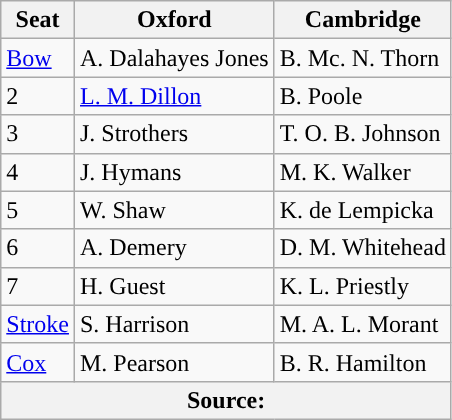<table class="wikitable">
<tr>
<th rowspan="1" scope="col">Seat</th>
<th colspan="1" scope="col">Oxford <br> </th>
<th colspan="1" scope="col">Cambridge <br> </th>
</tr>
<tr>
<td><a href='#'>Bow</a></td>
<td>A. Dalahayes Jones</td>
<td>B. Mc. N. Thorn</td>
</tr>
<tr>
<td>2</td>
<td><a href='#'>L. M. Dillon</a></td>
<td>B. Poole</td>
</tr>
<tr>
<td>3</td>
<td>J. Strothers</td>
<td>T. O. B. Johnson</td>
</tr>
<tr>
<td>4</td>
<td>J. Hymans</td>
<td>M. K. Walker</td>
</tr>
<tr>
<td>5</td>
<td>W. Shaw</td>
<td>K. de Lempicka</td>
</tr>
<tr>
<td>6</td>
<td>A. Demery</td>
<td>D. M. Whitehead</td>
</tr>
<tr>
<td>7</td>
<td>H. Guest</td>
<td>K. L. Priestly</td>
</tr>
<tr>
<td><a href='#'>Stroke</a></td>
<td>S. Harrison</td>
<td>M. A. L. Morant</td>
</tr>
<tr>
<td><a href='#'>Cox</a></td>
<td>M. Pearson</td>
<td>B. R. Hamilton</td>
</tr>
<tr>
<th colspan="7">Source:</th>
</tr>
</table>
